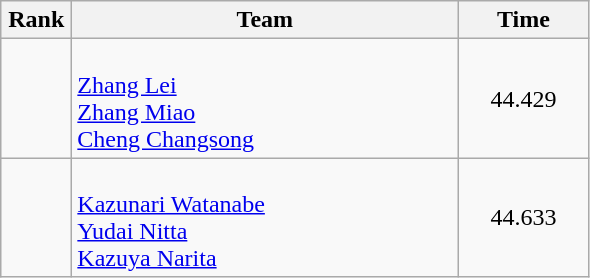<table class=wikitable style="text-align:center">
<tr>
<th width=40>Rank</th>
<th width=250>Team</th>
<th width=80>Time</th>
</tr>
<tr>
<td></td>
<td align=left><br><a href='#'>Zhang Lei</a><br><a href='#'>Zhang Miao</a><br><a href='#'>Cheng Changsong</a></td>
<td>44.429</td>
</tr>
<tr>
<td></td>
<td align=left><br><a href='#'>Kazunari Watanabe</a><br><a href='#'>Yudai Nitta</a><br><a href='#'>Kazuya Narita</a></td>
<td>44.633</td>
</tr>
</table>
